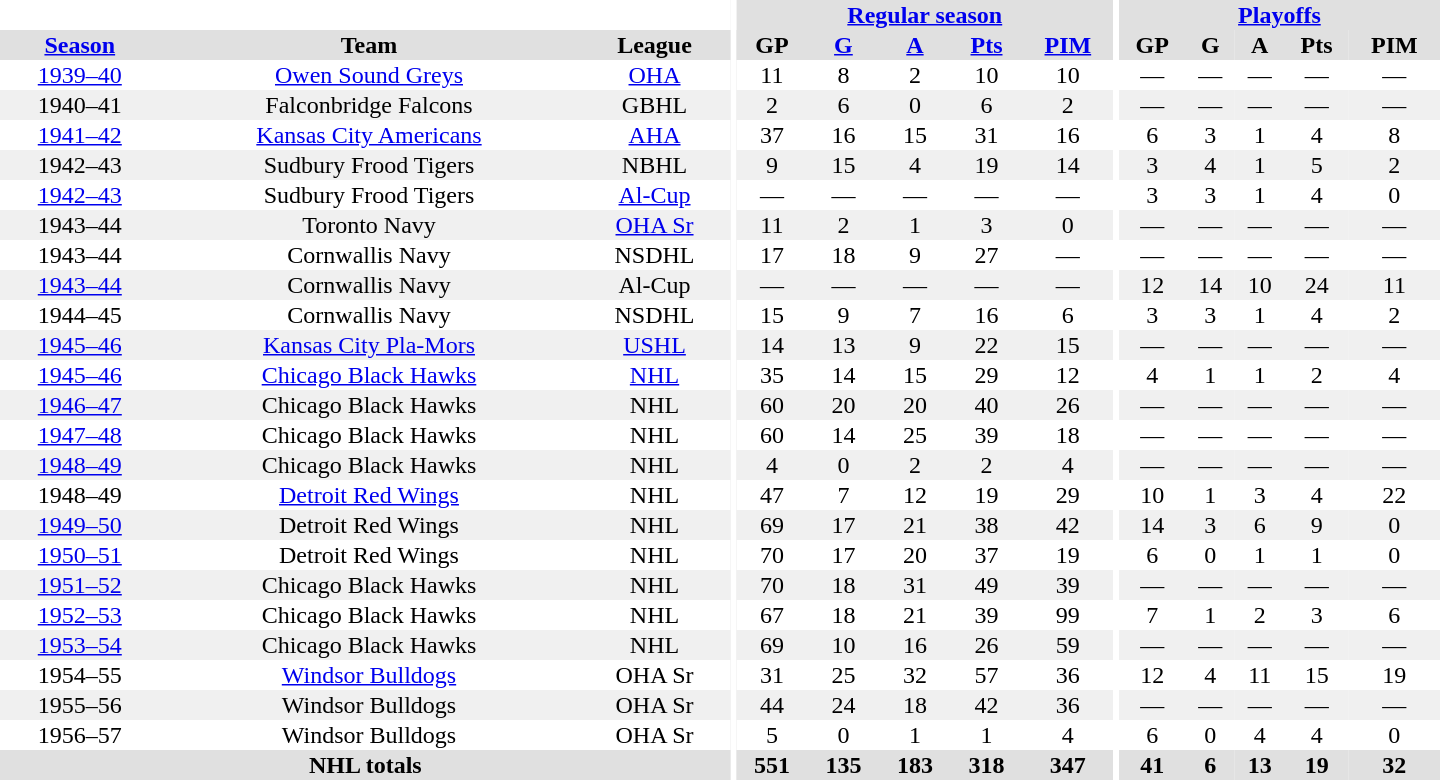<table border="0" cellpadding="1" cellspacing="0" style="text-align:center; width:60em">
<tr bgcolor="#e0e0e0">
<th colspan="3" bgcolor="#ffffff"></th>
<th rowspan="100" bgcolor="#ffffff"></th>
<th colspan="5"><a href='#'>Regular season</a></th>
<th rowspan="100" bgcolor="#ffffff"></th>
<th colspan="5"><a href='#'>Playoffs</a></th>
</tr>
<tr bgcolor="#e0e0e0">
<th><a href='#'>Season</a></th>
<th>Team</th>
<th>League</th>
<th>GP</th>
<th><a href='#'>G</a></th>
<th><a href='#'>A</a></th>
<th><a href='#'>Pts</a></th>
<th><a href='#'>PIM</a></th>
<th>GP</th>
<th>G</th>
<th>A</th>
<th>Pts</th>
<th>PIM</th>
</tr>
<tr>
<td><a href='#'>1939–40</a></td>
<td><a href='#'>Owen Sound Greys</a></td>
<td><a href='#'>OHA</a></td>
<td>11</td>
<td>8</td>
<td>2</td>
<td>10</td>
<td>10</td>
<td>—</td>
<td>—</td>
<td>—</td>
<td>—</td>
<td>—</td>
</tr>
<tr bgcolor="#f0f0f0">
<td>1940–41</td>
<td>Falconbridge Falcons</td>
<td>GBHL</td>
<td>2</td>
<td>6</td>
<td>0</td>
<td>6</td>
<td>2</td>
<td>—</td>
<td>—</td>
<td>—</td>
<td>—</td>
<td>—</td>
</tr>
<tr>
<td><a href='#'>1941–42</a></td>
<td><a href='#'>Kansas City Americans</a></td>
<td><a href='#'>AHA</a></td>
<td>37</td>
<td>16</td>
<td>15</td>
<td>31</td>
<td>16</td>
<td>6</td>
<td>3</td>
<td>1</td>
<td>4</td>
<td>8</td>
</tr>
<tr bgcolor="#f0f0f0">
<td>1942–43</td>
<td>Sudbury Frood Tigers</td>
<td>NBHL</td>
<td>9</td>
<td>15</td>
<td>4</td>
<td>19</td>
<td>14</td>
<td>3</td>
<td>4</td>
<td>1</td>
<td>5</td>
<td>2</td>
</tr>
<tr>
<td><a href='#'>1942–43</a></td>
<td>Sudbury Frood Tigers</td>
<td><a href='#'>Al-Cup</a></td>
<td>—</td>
<td>—</td>
<td>—</td>
<td>—</td>
<td>—</td>
<td>3</td>
<td>3</td>
<td>1</td>
<td>4</td>
<td>0</td>
</tr>
<tr bgcolor="#f0f0f0">
<td>1943–44</td>
<td>Toronto Navy</td>
<td><a href='#'>OHA Sr</a></td>
<td>11</td>
<td>2</td>
<td>1</td>
<td>3</td>
<td>0</td>
<td>—</td>
<td>—</td>
<td>—</td>
<td>—</td>
<td>—</td>
</tr>
<tr>
<td>1943–44</td>
<td>Cornwallis Navy</td>
<td>NSDHL</td>
<td>17</td>
<td>18</td>
<td>9</td>
<td>27</td>
<td>—</td>
<td>—</td>
<td>—</td>
<td>—</td>
<td>—</td>
<td>—</td>
</tr>
<tr bgcolor="#f0f0f0">
<td><a href='#'>1943–44</a></td>
<td>Cornwallis Navy</td>
<td>Al-Cup</td>
<td>—</td>
<td>—</td>
<td>—</td>
<td>—</td>
<td>—</td>
<td>12</td>
<td>14</td>
<td>10</td>
<td>24</td>
<td>11</td>
</tr>
<tr>
<td>1944–45</td>
<td>Cornwallis Navy</td>
<td>NSDHL</td>
<td>15</td>
<td>9</td>
<td>7</td>
<td>16</td>
<td>6</td>
<td>3</td>
<td>3</td>
<td>1</td>
<td>4</td>
<td>2</td>
</tr>
<tr bgcolor="#f0f0f0">
<td><a href='#'>1945–46</a></td>
<td><a href='#'>Kansas City Pla-Mors</a></td>
<td><a href='#'>USHL</a></td>
<td>14</td>
<td>13</td>
<td>9</td>
<td>22</td>
<td>15</td>
<td>—</td>
<td>—</td>
<td>—</td>
<td>—</td>
<td>—</td>
</tr>
<tr>
<td><a href='#'>1945–46</a></td>
<td><a href='#'>Chicago Black Hawks</a></td>
<td><a href='#'>NHL</a></td>
<td>35</td>
<td>14</td>
<td>15</td>
<td>29</td>
<td>12</td>
<td>4</td>
<td>1</td>
<td>1</td>
<td>2</td>
<td>4</td>
</tr>
<tr bgcolor="#f0f0f0">
<td><a href='#'>1946–47</a></td>
<td>Chicago Black Hawks</td>
<td>NHL</td>
<td>60</td>
<td>20</td>
<td>20</td>
<td>40</td>
<td>26</td>
<td>—</td>
<td>—</td>
<td>—</td>
<td>—</td>
<td>—</td>
</tr>
<tr>
<td><a href='#'>1947–48</a></td>
<td>Chicago Black Hawks</td>
<td>NHL</td>
<td>60</td>
<td>14</td>
<td>25</td>
<td>39</td>
<td>18</td>
<td>—</td>
<td>—</td>
<td>—</td>
<td>—</td>
<td>—</td>
</tr>
<tr bgcolor="#f0f0f0">
<td><a href='#'>1948–49</a></td>
<td>Chicago Black Hawks</td>
<td>NHL</td>
<td>4</td>
<td>0</td>
<td>2</td>
<td>2</td>
<td>4</td>
<td>—</td>
<td>—</td>
<td>—</td>
<td>—</td>
<td>—</td>
</tr>
<tr>
<td>1948–49</td>
<td><a href='#'>Detroit Red Wings</a></td>
<td>NHL</td>
<td>47</td>
<td>7</td>
<td>12</td>
<td>19</td>
<td>29</td>
<td>10</td>
<td>1</td>
<td>3</td>
<td>4</td>
<td>22</td>
</tr>
<tr bgcolor="#f0f0f0">
<td><a href='#'>1949–50</a></td>
<td>Detroit Red Wings</td>
<td>NHL</td>
<td>69</td>
<td>17</td>
<td>21</td>
<td>38</td>
<td>42</td>
<td>14</td>
<td>3</td>
<td>6</td>
<td>9</td>
<td>0</td>
</tr>
<tr>
<td><a href='#'>1950–51</a></td>
<td>Detroit Red Wings</td>
<td>NHL</td>
<td>70</td>
<td>17</td>
<td>20</td>
<td>37</td>
<td>19</td>
<td>6</td>
<td>0</td>
<td>1</td>
<td>1</td>
<td>0</td>
</tr>
<tr bgcolor="#f0f0f0">
<td><a href='#'>1951–52</a></td>
<td>Chicago Black Hawks</td>
<td>NHL</td>
<td>70</td>
<td>18</td>
<td>31</td>
<td>49</td>
<td>39</td>
<td>—</td>
<td>—</td>
<td>—</td>
<td>—</td>
<td>—</td>
</tr>
<tr>
<td><a href='#'>1952–53</a></td>
<td>Chicago Black Hawks</td>
<td>NHL</td>
<td>67</td>
<td>18</td>
<td>21</td>
<td>39</td>
<td>99</td>
<td>7</td>
<td>1</td>
<td>2</td>
<td>3</td>
<td>6</td>
</tr>
<tr bgcolor="#f0f0f0">
<td><a href='#'>1953–54</a></td>
<td>Chicago Black Hawks</td>
<td>NHL</td>
<td>69</td>
<td>10</td>
<td>16</td>
<td>26</td>
<td>59</td>
<td>—</td>
<td>—</td>
<td>—</td>
<td>—</td>
<td>—</td>
</tr>
<tr>
<td>1954–55</td>
<td><a href='#'>Windsor Bulldogs</a></td>
<td>OHA Sr</td>
<td>31</td>
<td>25</td>
<td>32</td>
<td>57</td>
<td>36</td>
<td>12</td>
<td>4</td>
<td>11</td>
<td>15</td>
<td>19</td>
</tr>
<tr bgcolor="#f0f0f0">
<td>1955–56</td>
<td>Windsor Bulldogs</td>
<td>OHA Sr</td>
<td>44</td>
<td>24</td>
<td>18</td>
<td>42</td>
<td>36</td>
<td>—</td>
<td>—</td>
<td>—</td>
<td>—</td>
<td>—</td>
</tr>
<tr>
<td>1956–57</td>
<td>Windsor Bulldogs</td>
<td>OHA Sr</td>
<td>5</td>
<td>0</td>
<td>1</td>
<td>1</td>
<td>4</td>
<td>6</td>
<td>0</td>
<td>4</td>
<td>4</td>
<td>0</td>
</tr>
<tr bgcolor="#e0e0e0">
<th colspan="3">NHL totals</th>
<th>551</th>
<th>135</th>
<th>183</th>
<th>318</th>
<th>347</th>
<th>41</th>
<th>6</th>
<th>13</th>
<th>19</th>
<th>32</th>
</tr>
</table>
